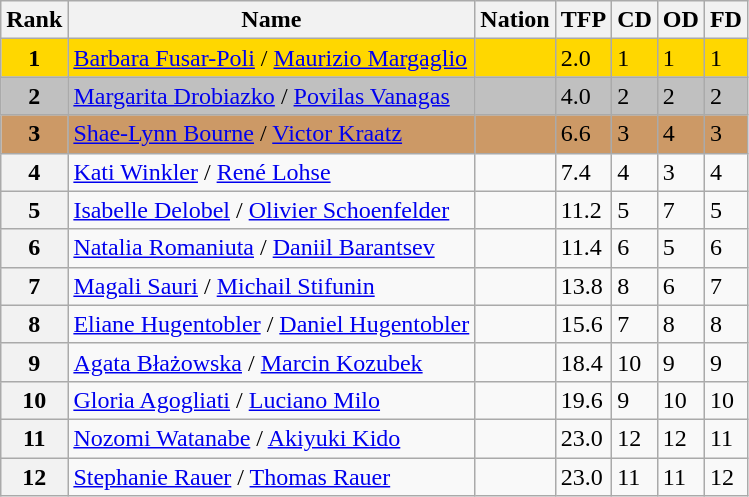<table class="wikitable">
<tr>
<th>Rank</th>
<th>Name</th>
<th>Nation</th>
<th>TFP</th>
<th>CD</th>
<th>OD</th>
<th>FD</th>
</tr>
<tr bgcolor="gold">
<td align="center"><strong>1</strong></td>
<td><a href='#'>Barbara Fusar-Poli</a> / <a href='#'>Maurizio Margaglio</a></td>
<td></td>
<td>2.0</td>
<td>1</td>
<td>1</td>
<td>1</td>
</tr>
<tr bgcolor="silver">
<td align="center"><strong>2</strong></td>
<td><a href='#'>Margarita Drobiazko</a> / <a href='#'>Povilas Vanagas</a></td>
<td></td>
<td>4.0</td>
<td>2</td>
<td>2</td>
<td>2</td>
</tr>
<tr bgcolor="cc9966">
<td align="center"><strong>3</strong></td>
<td><a href='#'>Shae-Lynn Bourne</a> / <a href='#'>Victor Kraatz</a></td>
<td></td>
<td>6.6</td>
<td>3</td>
<td>4</td>
<td>3</td>
</tr>
<tr>
<th>4</th>
<td><a href='#'>Kati Winkler</a> / <a href='#'>René Lohse</a></td>
<td></td>
<td>7.4</td>
<td>4</td>
<td>3</td>
<td>4</td>
</tr>
<tr>
<th>5</th>
<td><a href='#'>Isabelle Delobel</a> / <a href='#'>Olivier Schoenfelder</a></td>
<td></td>
<td>11.2</td>
<td>5</td>
<td>7</td>
<td>5</td>
</tr>
<tr>
<th>6</th>
<td><a href='#'>Natalia Romaniuta</a> / <a href='#'>Daniil Barantsev</a></td>
<td></td>
<td>11.4</td>
<td>6</td>
<td>5</td>
<td>6</td>
</tr>
<tr>
<th>7</th>
<td><a href='#'>Magali Sauri</a> / <a href='#'>Michail Stifunin</a></td>
<td></td>
<td>13.8</td>
<td>8</td>
<td>6</td>
<td>7</td>
</tr>
<tr>
<th>8</th>
<td><a href='#'>Eliane Hugentobler</a> / <a href='#'>Daniel Hugentobler</a></td>
<td></td>
<td>15.6</td>
<td>7</td>
<td>8</td>
<td>8</td>
</tr>
<tr>
<th>9</th>
<td><a href='#'>Agata Błażowska</a> / <a href='#'>Marcin Kozubek</a></td>
<td></td>
<td>18.4</td>
<td>10</td>
<td>9</td>
<td>9</td>
</tr>
<tr>
<th>10</th>
<td><a href='#'>Gloria Agogliati</a> / <a href='#'>Luciano Milo</a></td>
<td></td>
<td>19.6</td>
<td>9</td>
<td>10</td>
<td>10</td>
</tr>
<tr>
<th>11</th>
<td><a href='#'>Nozomi Watanabe</a> / <a href='#'>Akiyuki Kido</a></td>
<td></td>
<td>23.0</td>
<td>12</td>
<td>12</td>
<td>11</td>
</tr>
<tr>
<th>12</th>
<td><a href='#'>Stephanie Rauer</a> / <a href='#'>Thomas Rauer</a></td>
<td></td>
<td>23.0</td>
<td>11</td>
<td>11</td>
<td>12</td>
</tr>
</table>
